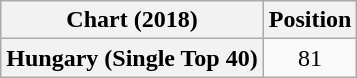<table class="wikitable plainrowheaders" style="text-align:center">
<tr>
<th scope="col">Chart (2018)</th>
<th scope="col">Position</th>
</tr>
<tr>
<th scope="row">Hungary (Single Top 40)</th>
<td>81</td>
</tr>
</table>
